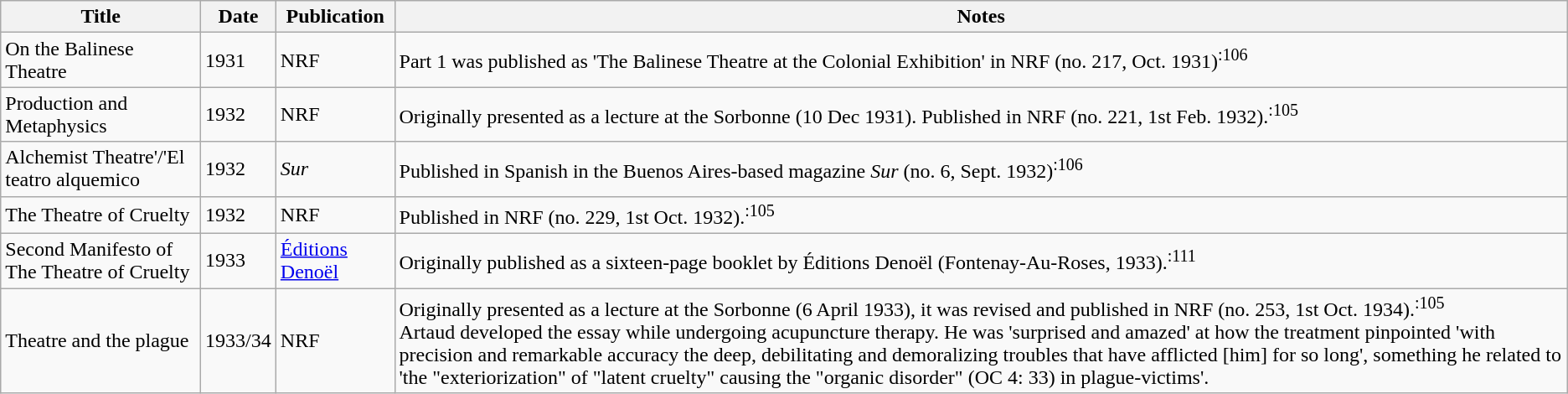<table class="wikitable">
<tr>
<th>Title</th>
<th>Date</th>
<th>Publication</th>
<th>Notes</th>
</tr>
<tr>
<td>On the Balinese Theatre</td>
<td>1931</td>
<td>NRF</td>
<td>Part 1 was published as 'The Balinese Theatre at the Colonial Exhibition' in NRF (no. 217, Oct. 1931)<sup>:106</sup></td>
</tr>
<tr>
<td>Production and Metaphysics</td>
<td>1932</td>
<td>NRF</td>
<td>Originally presented as a lecture at the Sorbonne (10 Dec 1931). Published in NRF (no. 221, 1st Feb. 1932).<sup>:105</sup></td>
</tr>
<tr>
<td>Alchemist Theatre'/'El teatro alquemico</td>
<td>1932</td>
<td><em>Sur</em></td>
<td>Published in Spanish in the Buenos Aires-based magazine <em>Sur</em> (no. 6, Sept. 1932)<sup>:106</sup></td>
</tr>
<tr>
<td>The Theatre of Cruelty</td>
<td>1932</td>
<td>NRF</td>
<td>Published in NRF (no. 229, 1st Oct. 1932).<sup>:105</sup></td>
</tr>
<tr>
<td>Second Manifesto of The Theatre of Cruelty</td>
<td>1933</td>
<td><a href='#'>Éditions Denoël</a></td>
<td>Originally published as a sixteen-page booklet by Éditions Denoël (Fontenay-Au-Roses, 1933).<sup>:111</sup></td>
</tr>
<tr>
<td>Theatre and the plague</td>
<td>1933/34</td>
<td>NRF</td>
<td>Originally presented as a lecture at the Sorbonne (6 April 1933), it was revised and published in NRF (no. 253, 1st Oct. 1934).<sup>:105</sup><br>Artaud developed the essay while undergoing acupuncture therapy. He was 'surprised and amazed' at how the treatment pinpointed 'with precision and remarkable accuracy the deep, debilitating and demoralizing troubles that have afflicted [him] for so long', something he related to 'the "exteriorization" of "latent cruelty" causing the "organic disorder" (OC 4: 33) in plague-victims'.</td>
</tr>
</table>
